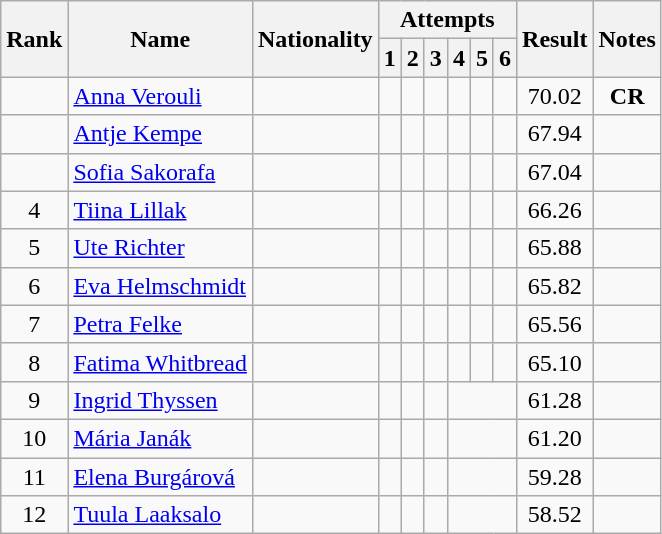<table class="wikitable sortable" style="text-align:center">
<tr>
<th rowspan="2">Rank</th>
<th rowspan="2">Name</th>
<th rowspan="2">Nationality</th>
<th colspan="6">Attempts</th>
<th rowspan="2">Result</th>
<th rowspan="2">Notes</th>
</tr>
<tr>
<th>1</th>
<th>2</th>
<th>3</th>
<th>4</th>
<th>5</th>
<th>6</th>
</tr>
<tr>
<td></td>
<td align=left><a href='#'>Anna Verouli</a></td>
<td align=left></td>
<td></td>
<td></td>
<td></td>
<td></td>
<td></td>
<td></td>
<td>70.02</td>
<td><strong>CR</strong></td>
</tr>
<tr>
<td></td>
<td align=left><a href='#'>Antje Kempe</a></td>
<td align=left></td>
<td></td>
<td></td>
<td></td>
<td></td>
<td></td>
<td></td>
<td>67.94</td>
<td></td>
</tr>
<tr>
<td></td>
<td align=left><a href='#'>Sofia Sakorafa</a></td>
<td align=left></td>
<td></td>
<td></td>
<td></td>
<td></td>
<td></td>
<td></td>
<td>67.04</td>
<td></td>
</tr>
<tr>
<td>4</td>
<td align=left><a href='#'>Tiina Lillak</a></td>
<td align=left></td>
<td></td>
<td></td>
<td></td>
<td></td>
<td></td>
<td></td>
<td>66.26</td>
<td></td>
</tr>
<tr>
<td>5</td>
<td align=left><a href='#'>Ute Richter</a></td>
<td align=left></td>
<td></td>
<td></td>
<td></td>
<td></td>
<td></td>
<td></td>
<td>65.88</td>
<td></td>
</tr>
<tr>
<td>6</td>
<td align=left><a href='#'>Eva Helmschmidt</a></td>
<td align=left></td>
<td></td>
<td></td>
<td></td>
<td></td>
<td></td>
<td></td>
<td>65.82</td>
<td></td>
</tr>
<tr>
<td>7</td>
<td align=left><a href='#'>Petra Felke</a></td>
<td align=left></td>
<td></td>
<td></td>
<td></td>
<td></td>
<td></td>
<td></td>
<td>65.56</td>
<td></td>
</tr>
<tr>
<td>8</td>
<td align=left><a href='#'>Fatima Whitbread</a></td>
<td align=left></td>
<td></td>
<td></td>
<td></td>
<td></td>
<td></td>
<td></td>
<td>65.10</td>
<td></td>
</tr>
<tr>
<td>9</td>
<td align=left><a href='#'>Ingrid Thyssen</a></td>
<td align=left></td>
<td></td>
<td></td>
<td></td>
<td colspan="3"></td>
<td>61.28</td>
<td></td>
</tr>
<tr>
<td>10</td>
<td align=left><a href='#'>Mária Janák</a></td>
<td align=left></td>
<td></td>
<td></td>
<td></td>
<td colspan="3"></td>
<td>61.20</td>
<td></td>
</tr>
<tr>
<td>11</td>
<td align=left><a href='#'>Elena Burgárová</a></td>
<td align=left></td>
<td></td>
<td></td>
<td></td>
<td colspan="3"></td>
<td>59.28</td>
<td></td>
</tr>
<tr>
<td>12</td>
<td align=left><a href='#'>Tuula Laaksalo</a></td>
<td align=left></td>
<td></td>
<td></td>
<td></td>
<td colspan="3"></td>
<td>58.52</td>
<td></td>
</tr>
</table>
